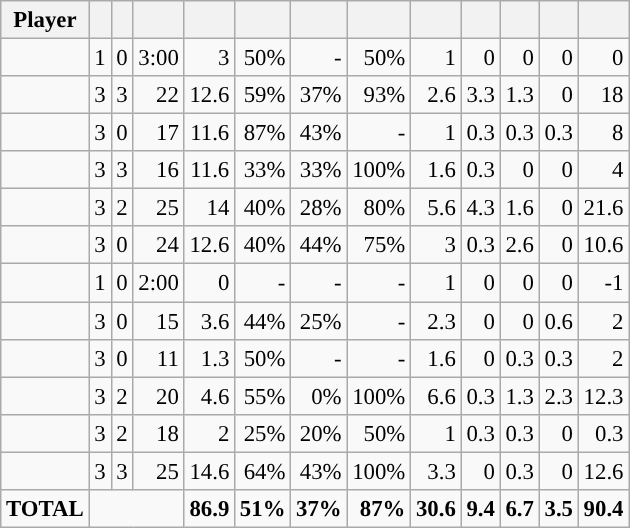<table class="wikitable sortable" style="font-size:95%; text-align:right">
<tr>
<th>Player</th>
<th></th>
<th></th>
<th></th>
<th></th>
<th></th>
<th></th>
<th></th>
<th></th>
<th></th>
<th></th>
<th></th>
<th></th>
</tr>
<tr>
<td><strong></strong></td>
<td>1</td>
<td>0</td>
<td>3:00</td>
<td>3</td>
<td>50%</td>
<td>-</td>
<td>50%</td>
<td>1</td>
<td>0</td>
<td>0</td>
<td>0</td>
<td>0</td>
</tr>
<tr>
<td><strong></strong></td>
<td>3</td>
<td>3</td>
<td>22</td>
<td>12.6</td>
<td>59%</td>
<td>37%</td>
<td>93%</td>
<td>2.6</td>
<td>3.3</td>
<td>1.3</td>
<td>0</td>
<td>18</td>
</tr>
<tr>
<td><strong></strong></td>
<td>3</td>
<td>0</td>
<td>17</td>
<td>11.6</td>
<td>87%</td>
<td>43%</td>
<td>-</td>
<td>1</td>
<td>0.3</td>
<td>0.3</td>
<td>0.3</td>
<td>8</td>
</tr>
<tr>
<td><strong></strong></td>
<td>3</td>
<td>3</td>
<td>16</td>
<td>11.6</td>
<td>33%</td>
<td>33%</td>
<td>100%</td>
<td>1.6</td>
<td>0.3</td>
<td>0</td>
<td>0</td>
<td>4</td>
</tr>
<tr>
<td><strong></strong></td>
<td>3</td>
<td>2</td>
<td>25</td>
<td>14</td>
<td>40%</td>
<td>28%</td>
<td>80%</td>
<td>5.6</td>
<td>4.3</td>
<td>1.6</td>
<td>0</td>
<td>21.6</td>
</tr>
<tr>
<td><strong></strong></td>
<td>3</td>
<td>0</td>
<td>24</td>
<td>12.6</td>
<td>40%</td>
<td>44%</td>
<td>75%</td>
<td>3</td>
<td>0.3</td>
<td>2.6</td>
<td>0</td>
<td>10.6</td>
</tr>
<tr>
<td><strong></strong></td>
<td>1</td>
<td>0</td>
<td>2:00</td>
<td>0</td>
<td>-</td>
<td>-</td>
<td>-</td>
<td>1</td>
<td>0</td>
<td>0</td>
<td>0</td>
<td>-1</td>
</tr>
<tr>
<td><strong></strong></td>
<td>3</td>
<td>0</td>
<td>15</td>
<td>3.6</td>
<td>44%</td>
<td>25%</td>
<td>-</td>
<td>2.3</td>
<td>0</td>
<td>0</td>
<td>0.6</td>
<td>2</td>
</tr>
<tr>
<td><strong></strong></td>
<td>3</td>
<td>0</td>
<td>11</td>
<td>1.3</td>
<td>50%</td>
<td>-</td>
<td>-</td>
<td>1.6</td>
<td>0</td>
<td>0.3</td>
<td>0.3</td>
<td>2</td>
</tr>
<tr>
<td><strong></strong></td>
<td>3</td>
<td>2</td>
<td>20</td>
<td>4.6</td>
<td>55%</td>
<td>0%</td>
<td>100%</td>
<td>6.6</td>
<td>0.3</td>
<td>1.3</td>
<td>2.3</td>
<td>12.3</td>
</tr>
<tr>
<td><strong></strong></td>
<td>3</td>
<td>2</td>
<td>18</td>
<td>2</td>
<td>25%</td>
<td>20%</td>
<td>50%</td>
<td>1</td>
<td>0.3</td>
<td>0.3</td>
<td>0</td>
<td>0.3</td>
</tr>
<tr>
<td><strong></strong></td>
<td>3</td>
<td>3</td>
<td>25</td>
<td>14.6</td>
<td>64%</td>
<td>43%</td>
<td>100%</td>
<td>3.3</td>
<td>0</td>
<td>0.3</td>
<td>0</td>
<td>12.6</td>
</tr>
<tr>
<td align=center><strong>TOTAL</strong></td>
<td colspan=3></td>
<td><strong>86.9</strong></td>
<td><strong>51%</strong></td>
<td><strong>37%</strong></td>
<td><strong>87%</strong></td>
<td><strong>30.6</strong></td>
<td><strong>9.4</strong></td>
<td><strong>6.7</strong></td>
<td><strong>3.5</strong></td>
<td><strong>90.4</strong></td>
</tr>
</table>
